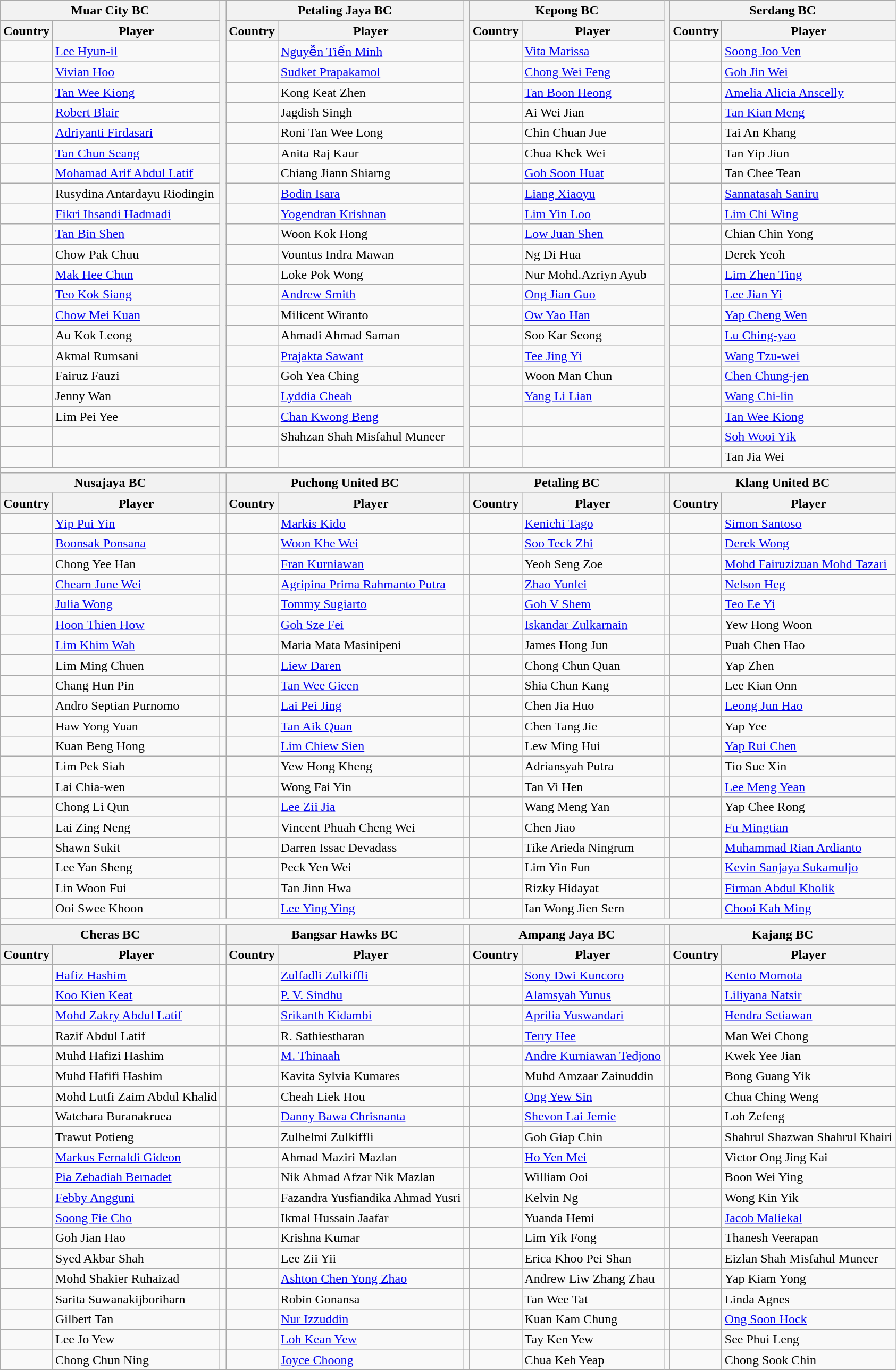<table class="wikitable">
<tr>
<th colspan="2">Muar City BC</th>
<th rowspan="23"></th>
<th colspan="2">Petaling Jaya BC</th>
<th rowspan="23"></th>
<th colspan="2">Kepong BC</th>
<th rowspan="23"></th>
<th colspan="2">Serdang BC</th>
</tr>
<tr>
<th>Country</th>
<th>Player</th>
<th>Country</th>
<th>Player</th>
<th>Country</th>
<th>Player</th>
<th>Country</th>
<th>Player</th>
</tr>
<tr>
<td></td>
<td><a href='#'>Lee Hyun-il</a></td>
<td></td>
<td><a href='#'>Nguyễn Tiến Minh</a></td>
<td></td>
<td><a href='#'>Vita Marissa</a></td>
<td></td>
<td><a href='#'>Soong Joo Ven</a></td>
</tr>
<tr>
<td></td>
<td><a href='#'>Vivian Hoo</a></td>
<td></td>
<td><a href='#'>Sudket Prapakamol</a></td>
<td></td>
<td><a href='#'>Chong Wei Feng</a></td>
<td></td>
<td><a href='#'>Goh Jin Wei</a></td>
</tr>
<tr>
<td></td>
<td><a href='#'>Tan Wee Kiong</a></td>
<td></td>
<td>Kong Keat Zhen</td>
<td></td>
<td><a href='#'>Tan Boon Heong</a></td>
<td></td>
<td><a href='#'>Amelia Alicia Anscelly</a></td>
</tr>
<tr>
<td></td>
<td><a href='#'>Robert Blair</a></td>
<td></td>
<td>Jagdish Singh</td>
<td></td>
<td>Ai Wei Jian</td>
<td></td>
<td><a href='#'>Tan Kian Meng</a></td>
</tr>
<tr>
<td></td>
<td><a href='#'>Adriyanti Firdasari</a></td>
<td></td>
<td>Roni Tan Wee Long</td>
<td></td>
<td>Chin Chuan Jue</td>
<td></td>
<td>Tai An Khang</td>
</tr>
<tr>
<td></td>
<td><a href='#'>Tan Chun Seang</a></td>
<td></td>
<td>Anita Raj Kaur</td>
<td></td>
<td>Chua Khek Wei</td>
<td></td>
<td>Tan Yip Jiun</td>
</tr>
<tr>
<td></td>
<td><a href='#'>Mohamad Arif Abdul Latif</a></td>
<td></td>
<td>Chiang Jiann Shiarng</td>
<td></td>
<td><a href='#'>Goh Soon Huat</a></td>
<td></td>
<td>Tan Chee Tean</td>
</tr>
<tr>
<td></td>
<td>Rusydina Antardayu Riodingin</td>
<td></td>
<td><a href='#'>Bodin Isara</a></td>
<td></td>
<td><a href='#'>Liang Xiaoyu</a></td>
<td></td>
<td><a href='#'>Sannatasah Saniru</a></td>
</tr>
<tr>
<td></td>
<td><a href='#'>Fikri Ihsandi Hadmadi</a></td>
<td></td>
<td><a href='#'>Yogendran Krishnan</a></td>
<td></td>
<td><a href='#'>Lim Yin Loo</a></td>
<td></td>
<td><a href='#'>Lim Chi Wing</a></td>
</tr>
<tr>
<td></td>
<td><a href='#'>Tan Bin Shen</a></td>
<td></td>
<td>Woon Kok Hong</td>
<td></td>
<td><a href='#'>Low Juan Shen</a></td>
<td></td>
<td>Chian Chin Yong</td>
</tr>
<tr>
<td></td>
<td>Chow Pak Chuu</td>
<td></td>
<td>Vountus Indra Mawan</td>
<td></td>
<td>Ng Di Hua</td>
<td></td>
<td>Derek Yeoh</td>
</tr>
<tr>
<td></td>
<td><a href='#'>Mak Hee Chun</a></td>
<td></td>
<td>Loke Pok Wong</td>
<td></td>
<td>Nur Mohd.Azriyn Ayub</td>
<td></td>
<td><a href='#'>Lim Zhen Ting</a></td>
</tr>
<tr>
<td></td>
<td><a href='#'>Teo Kok Siang</a></td>
<td></td>
<td><a href='#'>Andrew Smith</a></td>
<td></td>
<td><a href='#'>Ong Jian Guo</a></td>
<td></td>
<td><a href='#'>Lee Jian Yi</a></td>
</tr>
<tr>
<td></td>
<td><a href='#'>Chow Mei Kuan</a></td>
<td></td>
<td>Milicent Wiranto</td>
<td></td>
<td><a href='#'>Ow Yao Han</a></td>
<td></td>
<td><a href='#'>Yap Cheng Wen</a></td>
</tr>
<tr>
<td></td>
<td>Au Kok Leong</td>
<td></td>
<td>Ahmadi Ahmad Saman</td>
<td></td>
<td>Soo Kar Seong</td>
<td></td>
<td><a href='#'>Lu Ching-yao</a></td>
</tr>
<tr>
<td></td>
<td>Akmal Rumsani</td>
<td></td>
<td><a href='#'>Prajakta Sawant</a></td>
<td></td>
<td><a href='#'>Tee Jing Yi</a></td>
<td></td>
<td><a href='#'>Wang Tzu-wei</a></td>
</tr>
<tr>
<td></td>
<td>Fairuz Fauzi</td>
<td></td>
<td>Goh Yea Ching</td>
<td></td>
<td>Woon Man Chun</td>
<td></td>
<td><a href='#'>Chen Chung-jen</a></td>
</tr>
<tr>
<td></td>
<td>Jenny Wan</td>
<td></td>
<td><a href='#'>Lyddia Cheah</a></td>
<td></td>
<td><a href='#'>Yang Li Lian</a></td>
<td></td>
<td><a href='#'>Wang Chi-lin</a></td>
</tr>
<tr>
<td></td>
<td>Lim Pei Yee</td>
<td></td>
<td><a href='#'>Chan Kwong Beng</a></td>
<td></td>
<td></td>
<td></td>
<td><a href='#'>Tan Wee Kiong</a></td>
</tr>
<tr>
<td></td>
<td></td>
<td></td>
<td>Shahzan Shah Misfahul Muneer</td>
<td></td>
<td></td>
<td></td>
<td><a href='#'>Soh Wooi Yik</a></td>
</tr>
<tr>
<td></td>
<td></td>
<td></td>
<td></td>
<td></td>
<td></td>
<td></td>
<td>Tan Jia Wei</td>
</tr>
<tr>
<td colspan="11"></td>
</tr>
<tr>
<th colspan="2">Nusajaya BC</th>
<th></th>
<th colspan="2">Puchong United BC</th>
<th></th>
<th colspan="2">Petaling BC</th>
<th></th>
<th colspan="2">Klang United BC</th>
</tr>
<tr>
<th>Country</th>
<th>Player</th>
<th></th>
<th>Country</th>
<th>Player</th>
<th></th>
<th>Country</th>
<th>Player</th>
<th></th>
<th>Country</th>
<th>Player</th>
</tr>
<tr>
<td></td>
<td><a href='#'>Yip Pui Yin</a></td>
<td></td>
<td></td>
<td><a href='#'>Markis Kido</a></td>
<td></td>
<td></td>
<td><a href='#'>Kenichi Tago</a></td>
<td></td>
<td></td>
<td><a href='#'>Simon Santoso</a></td>
</tr>
<tr>
<td></td>
<td><a href='#'>Boonsak Ponsana</a></td>
<td></td>
<td></td>
<td><a href='#'>Woon Khe Wei</a></td>
<td></td>
<td></td>
<td><a href='#'>Soo Teck Zhi</a></td>
<td></td>
<td></td>
<td><a href='#'>Derek Wong</a></td>
</tr>
<tr>
<td></td>
<td>Chong Yee Han</td>
<td></td>
<td></td>
<td><a href='#'>Fran Kurniawan</a></td>
<td></td>
<td></td>
<td>Yeoh Seng Zoe</td>
<td></td>
<td></td>
<td><a href='#'>Mohd Fairuzizuan Mohd Tazari</a></td>
</tr>
<tr>
<td></td>
<td><a href='#'>Cheam June Wei</a></td>
<td></td>
<td></td>
<td><a href='#'>Agripina Prima Rahmanto Putra</a></td>
<td></td>
<td></td>
<td><a href='#'>Zhao Yunlei</a></td>
<td></td>
<td></td>
<td><a href='#'>Nelson Heg</a></td>
</tr>
<tr>
<td></td>
<td><a href='#'>Julia Wong</a></td>
<td></td>
<td></td>
<td><a href='#'>Tommy Sugiarto</a></td>
<td></td>
<td></td>
<td><a href='#'>Goh V Shem</a></td>
<td></td>
<td></td>
<td><a href='#'>Teo Ee Yi</a></td>
</tr>
<tr>
<td></td>
<td><a href='#'>Hoon Thien How</a></td>
<td></td>
<td></td>
<td><a href='#'>Goh Sze Fei</a></td>
<td></td>
<td></td>
<td><a href='#'>Iskandar Zulkarnain</a></td>
<td></td>
<td></td>
<td>Yew Hong Woon</td>
</tr>
<tr>
<td></td>
<td><a href='#'>Lim Khim Wah</a></td>
<td></td>
<td></td>
<td>Maria Mata Masinipeni</td>
<td></td>
<td></td>
<td>James Hong Jun</td>
<td></td>
<td></td>
<td>Puah Chen Hao</td>
</tr>
<tr>
<td></td>
<td>Lim Ming Chuen</td>
<td></td>
<td></td>
<td><a href='#'>Liew Daren</a></td>
<td></td>
<td></td>
<td>Chong Chun Quan</td>
<td></td>
<td></td>
<td>Yap Zhen</td>
</tr>
<tr>
<td></td>
<td>Chang Hun Pin</td>
<td></td>
<td></td>
<td><a href='#'>Tan Wee Gieen</a></td>
<td></td>
<td></td>
<td>Shia Chun Kang</td>
<td></td>
<td></td>
<td>Lee Kian Onn</td>
</tr>
<tr>
<td></td>
<td>Andro Septian Purnomo</td>
<td></td>
<td></td>
<td><a href='#'>Lai Pei Jing</a></td>
<td></td>
<td></td>
<td>Chen Jia Huo</td>
<td></td>
<td></td>
<td><a href='#'>Leong Jun Hao</a></td>
</tr>
<tr>
<td></td>
<td>Haw Yong Yuan</td>
<td></td>
<td></td>
<td><a href='#'>Tan Aik Quan</a></td>
<td></td>
<td></td>
<td>Chen Tang Jie</td>
<td></td>
<td></td>
<td>Yap Yee</td>
</tr>
<tr>
<td></td>
<td>Kuan Beng Hong</td>
<td></td>
<td></td>
<td><a href='#'>Lim Chiew Sien</a></td>
<td></td>
<td></td>
<td>Lew Ming Hui</td>
<td></td>
<td></td>
<td><a href='#'>Yap Rui Chen</a></td>
</tr>
<tr>
<td></td>
<td>Lim Pek Siah</td>
<td></td>
<td></td>
<td>Yew Hong Kheng</td>
<td></td>
<td></td>
<td>Adriansyah Putra</td>
<td></td>
<td></td>
<td>Tio Sue Xin</td>
</tr>
<tr>
<td></td>
<td>Lai Chia-wen</td>
<td></td>
<td></td>
<td>Wong Fai Yin</td>
<td></td>
<td></td>
<td>Tan Vi Hen</td>
<td></td>
<td></td>
<td><a href='#'>Lee Meng Yean</a></td>
</tr>
<tr>
<td></td>
<td>Chong Li Qun</td>
<td></td>
<td></td>
<td><a href='#'>Lee Zii Jia</a></td>
<td></td>
<td></td>
<td>Wang Meng Yan</td>
<td></td>
<td></td>
<td>Yap Chee Rong</td>
</tr>
<tr>
<td></td>
<td>Lai Zing Neng</td>
<td></td>
<td></td>
<td>Vincent Phuah Cheng Wei</td>
<td></td>
<td></td>
<td>Chen Jiao</td>
<td></td>
<td></td>
<td><a href='#'>Fu Mingtian</a></td>
</tr>
<tr>
<td></td>
<td>Shawn Sukit</td>
<td></td>
<td></td>
<td>Darren Issac Devadass</td>
<td></td>
<td></td>
<td>Tike Arieda Ningrum</td>
<td></td>
<td></td>
<td><a href='#'>Muhammad Rian Ardianto</a></td>
</tr>
<tr>
<td></td>
<td>Lee Yan Sheng</td>
<td></td>
<td></td>
<td>Peck Yen Wei</td>
<td></td>
<td></td>
<td>Lim Yin Fun</td>
<td></td>
<td></td>
<td><a href='#'>Kevin Sanjaya Sukamuljo</a></td>
</tr>
<tr>
<td></td>
<td>Lin Woon Fui</td>
<td></td>
<td></td>
<td>Tan Jinn Hwa</td>
<td></td>
<td></td>
<td>Rizky Hidayat</td>
<td></td>
<td></td>
<td><a href='#'>Firman Abdul Kholik</a></td>
</tr>
<tr>
<td></td>
<td>Ooi Swee Khoon</td>
<td></td>
<td></td>
<td><a href='#'>Lee Ying Ying</a></td>
<td></td>
<td></td>
<td>Ian Wong Jien Sern</td>
<td></td>
<td></td>
<td><a href='#'>Chooi Kah Ming</a></td>
</tr>
<tr>
<td colspan="11"></td>
</tr>
<tr>
<th colspan="2">Cheras BC</th>
<td></td>
<th colspan="2">Bangsar Hawks BC</th>
<td></td>
<th colspan="2">Ampang Jaya BC</th>
<td></td>
<th colspan="2">Kajang BC</th>
</tr>
<tr>
<th>Country</th>
<th>Player</th>
<td></td>
<th>Country</th>
<th>Player</th>
<td></td>
<th>Country</th>
<th>Player</th>
<td></td>
<th>Country</th>
<th>Player</th>
</tr>
<tr>
<td></td>
<td><a href='#'>Hafiz Hashim</a></td>
<td></td>
<td></td>
<td><a href='#'>Zulfadli Zulkiffli</a></td>
<td></td>
<td></td>
<td><a href='#'>Sony Dwi Kuncoro</a></td>
<td></td>
<td></td>
<td><a href='#'>Kento Momota</a></td>
</tr>
<tr>
<td></td>
<td><a href='#'>Koo Kien Keat</a></td>
<td></td>
<td></td>
<td><a href='#'>P. V. Sindhu</a></td>
<td></td>
<td></td>
<td><a href='#'>Alamsyah Yunus</a></td>
<td></td>
<td></td>
<td><a href='#'>Liliyana Natsir</a></td>
</tr>
<tr>
<td></td>
<td><a href='#'>Mohd Zakry Abdul Latif</a></td>
<td></td>
<td></td>
<td><a href='#'>Srikanth Kidambi</a></td>
<td></td>
<td></td>
<td><a href='#'>Aprilia Yuswandari</a></td>
<td></td>
<td></td>
<td><a href='#'>Hendra Setiawan</a></td>
</tr>
<tr>
<td></td>
<td>Razif Abdul Latif</td>
<td></td>
<td></td>
<td>R. Sathiestharan</td>
<td></td>
<td></td>
<td><a href='#'>Terry Hee</a></td>
<td></td>
<td></td>
<td>Man Wei Chong</td>
</tr>
<tr>
<td></td>
<td>Muhd Hafizi Hashim</td>
<td></td>
<td></td>
<td><a href='#'>M. Thinaah</a></td>
<td></td>
<td></td>
<td><a href='#'>Andre Kurniawan Tedjono</a></td>
<td></td>
<td></td>
<td>Kwek Yee Jian</td>
</tr>
<tr>
<td></td>
<td>Muhd Hafifi Hashim</td>
<td></td>
<td></td>
<td>Kavita Sylvia Kumares</td>
<td></td>
<td></td>
<td>Muhd Amzaar Zainuddin</td>
<td></td>
<td></td>
<td>Bong Guang Yik</td>
</tr>
<tr>
<td></td>
<td>Mohd Lutfi Zaim Abdul Khalid</td>
<td></td>
<td></td>
<td>Cheah Liek Hou</td>
<td></td>
<td></td>
<td><a href='#'>Ong Yew Sin</a></td>
<td></td>
<td></td>
<td>Chua Ching Weng</td>
</tr>
<tr>
<td></td>
<td>Watchara Buranakruea</td>
<td></td>
<td></td>
<td><a href='#'>Danny Bawa Chrisnanta</a></td>
<td></td>
<td></td>
<td><a href='#'>Shevon Lai Jemie</a></td>
<td></td>
<td></td>
<td>Loh Zefeng</td>
</tr>
<tr>
<td></td>
<td>Trawut Potieng</td>
<td></td>
<td></td>
<td>Zulhelmi Zulkiffli</td>
<td></td>
<td></td>
<td>Goh Giap Chin</td>
<td></td>
<td></td>
<td>Shahrul Shazwan Shahrul Khairi</td>
</tr>
<tr>
<td></td>
<td><a href='#'>Markus Fernaldi Gideon</a></td>
<td></td>
<td></td>
<td>Ahmad Maziri Mazlan</td>
<td></td>
<td></td>
<td><a href='#'>Ho Yen Mei</a></td>
<td></td>
<td></td>
<td>Victor Ong Jing Kai</td>
</tr>
<tr>
<td></td>
<td><a href='#'>Pia Zebadiah Bernadet</a></td>
<td></td>
<td></td>
<td>Nik Ahmad Afzar Nik Mazlan</td>
<td></td>
<td></td>
<td>William Ooi</td>
<td></td>
<td></td>
<td>Boon Wei Ying</td>
</tr>
<tr>
<td></td>
<td><a href='#'>Febby Angguni</a></td>
<td></td>
<td></td>
<td>Fazandra Yusfiandika Ahmad Yusri</td>
<td></td>
<td></td>
<td>Kelvin Ng</td>
<td></td>
<td></td>
<td>Wong Kin Yik</td>
</tr>
<tr>
<td></td>
<td><a href='#'>Soong Fie Cho</a></td>
<td></td>
<td></td>
<td>Ikmal Hussain Jaafar</td>
<td></td>
<td></td>
<td>Yuanda Hemi</td>
<td></td>
<td></td>
<td><a href='#'>Jacob Maliekal</a></td>
</tr>
<tr>
<td></td>
<td>Goh Jian Hao</td>
<td></td>
<td></td>
<td>Krishna Kumar</td>
<td></td>
<td></td>
<td>Lim Yik Fong</td>
<td></td>
<td></td>
<td>Thanesh Veerapan</td>
</tr>
<tr>
<td></td>
<td>Syed Akbar Shah</td>
<td></td>
<td></td>
<td>Lee Zii Yii</td>
<td></td>
<td></td>
<td>Erica Khoo Pei Shan</td>
<td></td>
<td></td>
<td>Eizlan Shah Misfahul Muneer</td>
</tr>
<tr>
<td></td>
<td>Mohd Shakier Ruhaizad</td>
<td></td>
<td></td>
<td><a href='#'>Ashton Chen Yong Zhao</a></td>
<td></td>
<td></td>
<td>Andrew Liw Zhang Zhau</td>
<td></td>
<td></td>
<td>Yap Kiam Yong</td>
</tr>
<tr>
<td></td>
<td>Sarita Suwanakijboriharn</td>
<td></td>
<td></td>
<td>Robin Gonansa</td>
<td></td>
<td></td>
<td>Tan Wee Tat</td>
<td></td>
<td></td>
<td>Linda Agnes</td>
</tr>
<tr>
<td></td>
<td>Gilbert Tan</td>
<td></td>
<td></td>
<td><a href='#'>Nur Izzuddin</a></td>
<td></td>
<td></td>
<td>Kuan Kam Chung</td>
<td></td>
<td></td>
<td><a href='#'>Ong Soon Hock</a></td>
</tr>
<tr>
<td></td>
<td>Lee Jo Yew</td>
<td></td>
<td></td>
<td><a href='#'>Loh Kean Yew</a></td>
<td></td>
<td></td>
<td>Tay Ken Yew</td>
<td></td>
<td></td>
<td>See Phui Leng</td>
</tr>
<tr>
<td></td>
<td>Chong Chun Ning</td>
<td></td>
<td></td>
<td><a href='#'>Joyce Choong</a></td>
<td></td>
<td></td>
<td>Chua Keh Yeap</td>
<td></td>
<td></td>
<td>Chong Sook Chin</td>
</tr>
</table>
